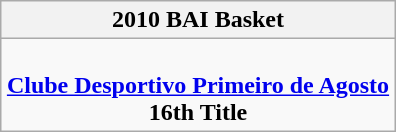<table class=wikitable style="text-align:center; margin:auto">
<tr>
<th>2010 BAI Basket</th>
</tr>
<tr>
<td><br><strong><a href='#'>Clube Desportivo Primeiro de Agosto</a></strong><br><strong>16th Title</strong></td>
</tr>
</table>
